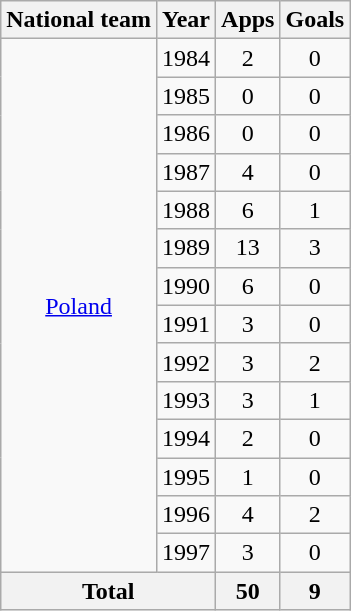<table class="wikitable" style="text-align:center">
<tr>
<th>National team</th>
<th>Year</th>
<th>Apps</th>
<th>Goals</th>
</tr>
<tr>
<td rowspan="14"><a href='#'>Poland</a></td>
<td>1984</td>
<td>2</td>
<td>0</td>
</tr>
<tr>
<td>1985</td>
<td>0</td>
<td>0</td>
</tr>
<tr>
<td>1986</td>
<td>0</td>
<td>0</td>
</tr>
<tr>
<td>1987</td>
<td>4</td>
<td>0</td>
</tr>
<tr>
<td>1988</td>
<td>6</td>
<td>1</td>
</tr>
<tr>
<td>1989</td>
<td>13</td>
<td>3</td>
</tr>
<tr>
<td>1990</td>
<td>6</td>
<td>0</td>
</tr>
<tr>
<td>1991</td>
<td>3</td>
<td>0</td>
</tr>
<tr>
<td>1992</td>
<td>3</td>
<td>2</td>
</tr>
<tr>
<td>1993</td>
<td>3</td>
<td>1</td>
</tr>
<tr>
<td>1994</td>
<td>2</td>
<td>0</td>
</tr>
<tr>
<td>1995</td>
<td>1</td>
<td>0</td>
</tr>
<tr>
<td>1996</td>
<td>4</td>
<td>2</td>
</tr>
<tr>
<td>1997</td>
<td>3</td>
<td>0</td>
</tr>
<tr>
<th colspan="2">Total</th>
<th>50</th>
<th>9</th>
</tr>
</table>
